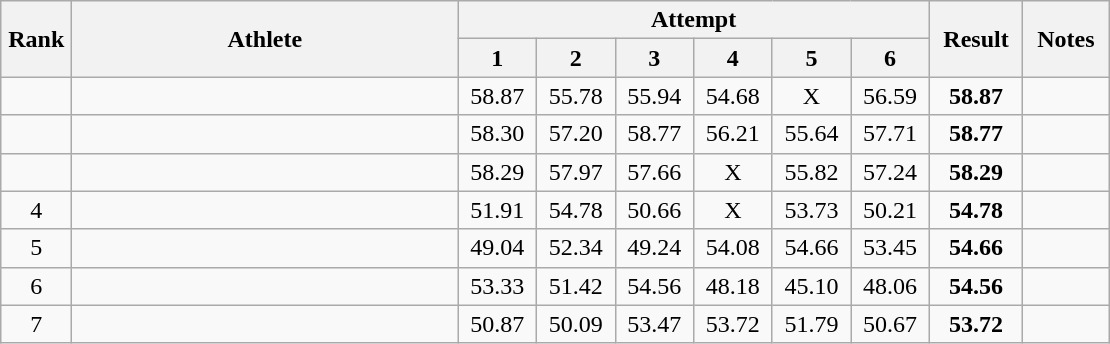<table class="wikitable" style="text-align:center">
<tr>
<th rowspan=2 width=40>Rank</th>
<th rowspan=2 width=250>Athlete</th>
<th colspan=6>Attempt</th>
<th rowspan=2 width=55>Result</th>
<th rowspan=2 width=50>Notes</th>
</tr>
<tr>
<th width=45>1</th>
<th width=45>2</th>
<th width=45>3</th>
<th width=45>4</th>
<th width=45>5</th>
<th width=45>6</th>
</tr>
<tr>
<td></td>
<td align=left></td>
<td>58.87</td>
<td>55.78</td>
<td>55.94</td>
<td>54.68</td>
<td>X</td>
<td>56.59</td>
<td><strong>58.87</strong></td>
<td></td>
</tr>
<tr>
<td></td>
<td align=left></td>
<td>58.30</td>
<td>57.20</td>
<td>58.77</td>
<td>56.21</td>
<td>55.64</td>
<td>57.71</td>
<td><strong>58.77</strong></td>
<td></td>
</tr>
<tr>
<td></td>
<td align=left></td>
<td>58.29</td>
<td>57.97</td>
<td>57.66</td>
<td>X</td>
<td>55.82</td>
<td>57.24</td>
<td><strong>58.29</strong></td>
<td></td>
</tr>
<tr>
<td>4</td>
<td align=left></td>
<td>51.91</td>
<td>54.78</td>
<td>50.66</td>
<td>X</td>
<td>53.73</td>
<td>50.21</td>
<td><strong>54.78</strong></td>
<td></td>
</tr>
<tr>
<td>5</td>
<td align=left></td>
<td>49.04</td>
<td>52.34</td>
<td>49.24</td>
<td>54.08</td>
<td>54.66</td>
<td>53.45</td>
<td><strong>54.66</strong></td>
<td></td>
</tr>
<tr>
<td>6</td>
<td align=left></td>
<td>53.33</td>
<td>51.42</td>
<td>54.56</td>
<td>48.18</td>
<td>45.10</td>
<td>48.06</td>
<td><strong>54.56</strong></td>
<td></td>
</tr>
<tr>
<td>7</td>
<td align=left></td>
<td>50.87</td>
<td>50.09</td>
<td>53.47</td>
<td>53.72</td>
<td>51.79</td>
<td>50.67</td>
<td><strong>53.72</strong></td>
<td></td>
</tr>
</table>
